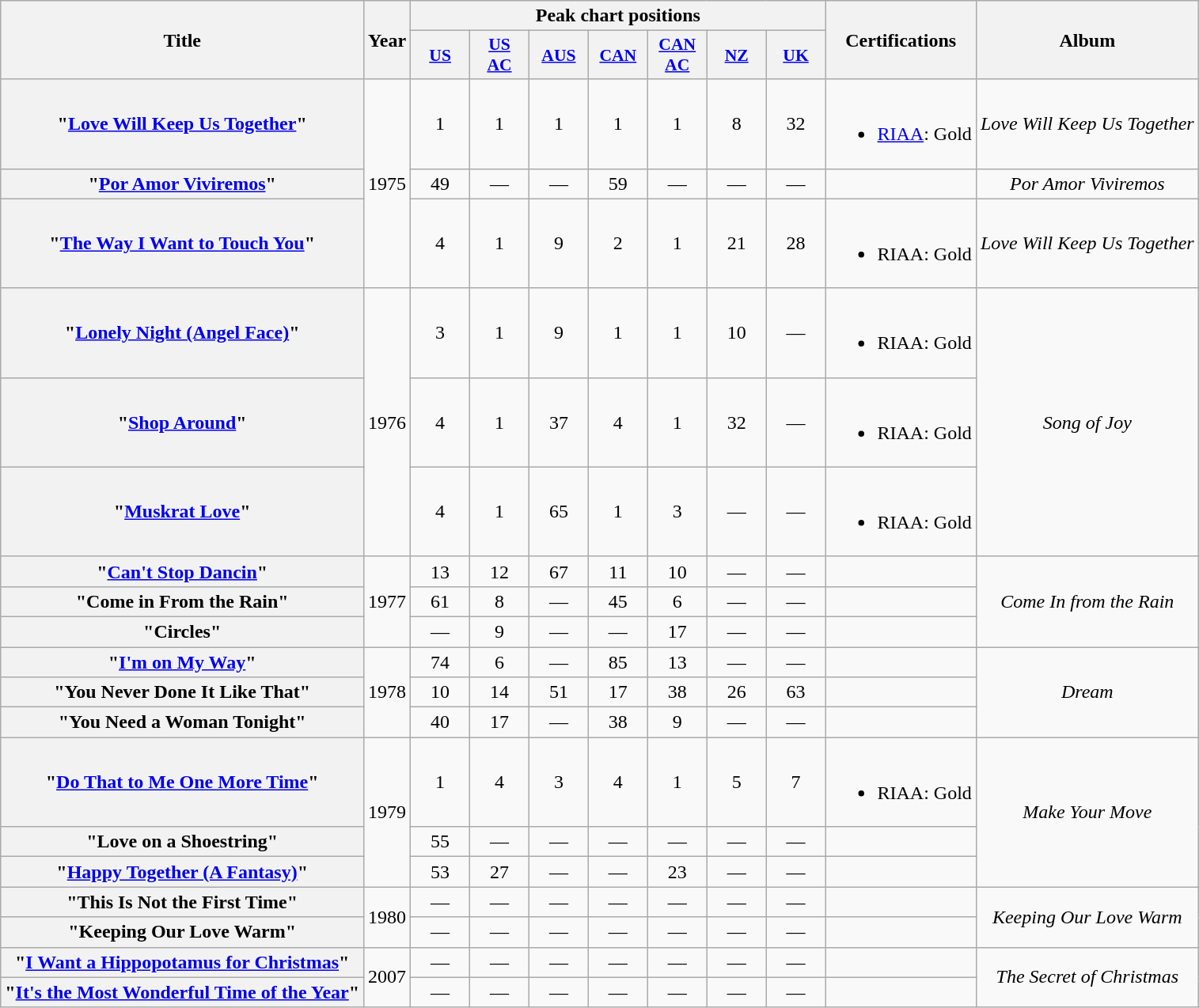<table class="wikitable plainrowheaders" style="text-align:center;" border="1">
<tr>
<th rowspan="2">Title</th>
<th rowspan="2">Year</th>
<th colspan="7">Peak chart positions</th>
<th rowspan="2">Certifications</th>
<th rowspan="2">Album</th>
</tr>
<tr>
<th scope="col" style="width:3em;font-size:90%;"><a href='#'>US</a><br></th>
<th scope="col" style="width:3em;font-size:90%;"><a href='#'>US<br>AC</a><br></th>
<th scope="col" style="width:3em;font-size:90%;"><a href='#'>AUS</a><br></th>
<th scope="col" style="width:3em;font-size:90%;"><a href='#'>CAN</a></th>
<th scope="col" style="width:3em;font-size:90%;"><a href='#'>CAN<br>AC</a></th>
<th scope="col" style="width:3em;font-size:90%;"><a href='#'>NZ</a><br></th>
<th scope="col" style="width:3em;font-size:90%;"><a href='#'>UK</a><br></th>
</tr>
<tr>
<th scope="row">"<a href='#'>Love Will Keep Us Together</a>"</th>
<td rowspan="3">1975</td>
<td>1</td>
<td>1</td>
<td>1</td>
<td>1</td>
<td>1</td>
<td>8</td>
<td>32</td>
<td><br><ul><li><a href='#'>RIAA</a>: Gold</li></ul></td>
<td><em>Love Will Keep Us Together</em></td>
</tr>
<tr>
<th scope="row">"<a href='#'>Por Amor Viviremos</a>"</th>
<td>49</td>
<td>—</td>
<td>—</td>
<td>59</td>
<td>—</td>
<td>—</td>
<td>—</td>
<td></td>
<td><em>Por Amor Viviremos</em></td>
</tr>
<tr>
<th scope="row">"<a href='#'>The Way I Want to Touch You</a>"</th>
<td>4</td>
<td>1</td>
<td>9</td>
<td>2</td>
<td>1</td>
<td>21</td>
<td>28</td>
<td><br><ul><li>RIAA: Gold</li></ul></td>
<td><em>Love Will Keep Us Together</em></td>
</tr>
<tr>
<th scope="row">"<a href='#'>Lonely Night (Angel Face)</a>"</th>
<td rowspan="3">1976</td>
<td>3</td>
<td>1</td>
<td>9</td>
<td>1</td>
<td>1</td>
<td>10</td>
<td>—</td>
<td><br><ul><li>RIAA: Gold</li></ul></td>
<td rowspan="3"><em>Song of Joy</em></td>
</tr>
<tr>
<th scope="row">"<a href='#'>Shop Around</a>"</th>
<td>4</td>
<td>1</td>
<td>37</td>
<td>4</td>
<td>1</td>
<td>32</td>
<td>—</td>
<td><br><ul><li>RIAA: Gold</li></ul></td>
</tr>
<tr>
<th scope="row">"<a href='#'>Muskrat Love</a>"</th>
<td>4</td>
<td>1</td>
<td>65</td>
<td>1</td>
<td>3</td>
<td>—</td>
<td>—</td>
<td><br><ul><li>RIAA: Gold</li></ul></td>
</tr>
<tr>
<th scope="row">"<a href='#'>Can't Stop Dancin</a>"</th>
<td rowspan="3">1977</td>
<td>13</td>
<td>12</td>
<td>67</td>
<td>11</td>
<td>10</td>
<td>—</td>
<td>—</td>
<td></td>
<td rowspan="3"><em>Come In from the Rain</em></td>
</tr>
<tr>
<th scope="row">"Come in From the Rain"</th>
<td>61</td>
<td>8</td>
<td>—</td>
<td>45</td>
<td>6</td>
<td>—</td>
<td>—</td>
<td></td>
</tr>
<tr>
<th scope="row">"Circles"</th>
<td>—</td>
<td>9</td>
<td>—</td>
<td>—</td>
<td>17</td>
<td>—</td>
<td>—</td>
<td></td>
</tr>
<tr>
<th scope="row">"<a href='#'>I'm on My Way</a>"</th>
<td rowspan="3">1978</td>
<td>74</td>
<td>6</td>
<td>—</td>
<td>85</td>
<td>13</td>
<td>—</td>
<td>—</td>
<td></td>
<td rowspan="3"><em>Dream</em></td>
</tr>
<tr>
<th scope="row">"You Never Done It Like That"</th>
<td>10</td>
<td>14</td>
<td>51</td>
<td>17</td>
<td>38</td>
<td>26</td>
<td>63</td>
<td></td>
</tr>
<tr>
<th scope="row">"You Need a Woman Tonight"</th>
<td>40</td>
<td>17</td>
<td>—</td>
<td>38</td>
<td>9</td>
<td>—</td>
<td>—</td>
<td></td>
</tr>
<tr>
<th scope="row">"<a href='#'>Do That to Me One More Time</a>"</th>
<td rowspan="3">1979</td>
<td>1</td>
<td>4</td>
<td>3</td>
<td>4</td>
<td>1</td>
<td>5</td>
<td>7</td>
<td><br><ul><li>RIAA: Gold</li></ul></td>
<td rowspan="3"><em>Make Your Move</em></td>
</tr>
<tr>
<th scope="row">"Love on a Shoestring"</th>
<td>55</td>
<td>—</td>
<td>—</td>
<td>—</td>
<td>—</td>
<td>—</td>
<td>—</td>
<td></td>
</tr>
<tr>
<th scope="row">"<a href='#'>Happy Together (A Fantasy)</a>"</th>
<td>53</td>
<td>27</td>
<td>—</td>
<td>—</td>
<td>23</td>
<td>—</td>
<td>—</td>
<td></td>
</tr>
<tr>
<th scope="row">"This Is Not the First Time"</th>
<td rowspan="2">1980</td>
<td>—</td>
<td>—</td>
<td>—</td>
<td>—</td>
<td>—</td>
<td>—</td>
<td>—</td>
<td></td>
<td rowspan="2"><em>Keeping Our Love Warm</em></td>
</tr>
<tr>
<th scope="row">"Keeping Our Love Warm"</th>
<td>—</td>
<td>—</td>
<td>—</td>
<td>—</td>
<td>—</td>
<td>—</td>
<td>—</td>
<td></td>
</tr>
<tr>
<th scope="row">"<a href='#'>I Want a Hippopotamus for Christmas</a>"</th>
<td rowspan="2">2007</td>
<td>—</td>
<td>—</td>
<td>—</td>
<td>—</td>
<td>—</td>
<td>—</td>
<td>—</td>
<td></td>
<td rowspan="2"><em>The Secret of Christmas</em></td>
</tr>
<tr>
<th scope="row">"<a href='#'>It's the Most Wonderful Time of the Year</a>"</th>
<td>—</td>
<td>—</td>
<td>—</td>
<td>—</td>
<td>—</td>
<td>—</td>
<td>—</td>
<td></td>
</tr>
</table>
